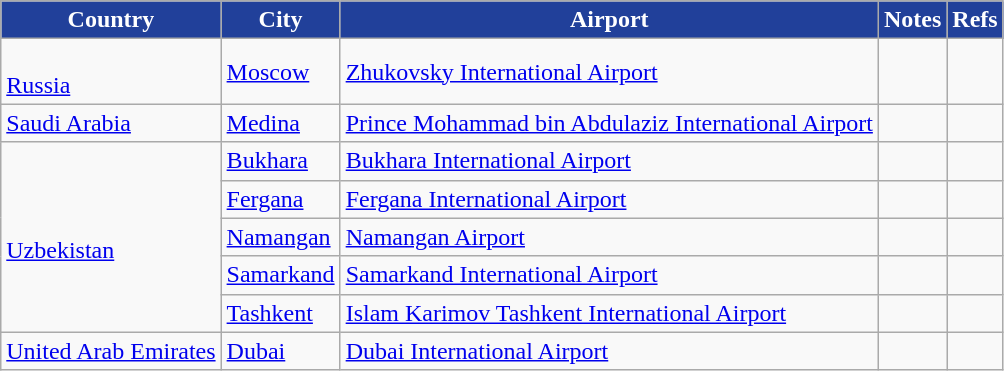<table class="wikitable sortable">
<tr>
<th style="background:#21409A; color:white;">Country</th>
<th style="background:#21409A; color:white;">City</th>
<th style="background:#21409A; color:white;">Airport</th>
<th style="background:#21409A; color:white;">Notes</th>
<th style="background:#21409A; color:white;" class="unsortable">Refs</th>
</tr>
<tr>
<td><br><a href='#'>Russia</a></td>
<td><a href='#'>Moscow</a></td>
<td><a href='#'>Zhukovsky International Airport</a></td>
<td></td>
<td align=center></td>
</tr>
<tr>
<td> <a href='#'>Saudi Arabia</a></td>
<td><a href='#'>Medina</a></td>
<td><a href='#'>Prince Mohammad bin Abdulaziz International Airport</a></td>
<td></td>
<td align=center></td>
</tr>
<tr>
<td rowspan="5"><br><a href='#'>Uzbekistan</a></td>
<td><a href='#'>Bukhara</a></td>
<td><a href='#'>Bukhara International Airport</a></td>
<td></td>
<td align=center></td>
</tr>
<tr>
<td><a href='#'>Fergana</a></td>
<td><a href='#'>Fergana International Airport</a></td>
<td></td>
<td align=center></td>
</tr>
<tr>
<td><a href='#'>Namangan</a></td>
<td><a href='#'>Namangan Airport</a></td>
<td></td>
<td align=center></td>
</tr>
<tr>
<td><a href='#'>Samarkand</a></td>
<td><a href='#'>Samarkand International Airport</a></td>
<td></td>
<td align=center></td>
</tr>
<tr>
<td><a href='#'>Tashkent</a></td>
<td><a href='#'>Islam Karimov Tashkent International Airport</a></td>
<td></td>
<td align=center></td>
</tr>
<tr>
<td> <a href='#'>United Arab Emirates</a></td>
<td><a href='#'>Dubai</a></td>
<td><a href='#'>Dubai International Airport</a></td>
<td></td>
<td align=center></td>
</tr>
</table>
